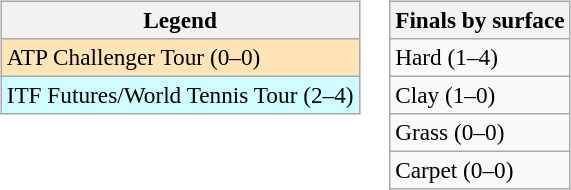<table>
<tr valign=top>
<td><br><table class=wikitable style=font-size:97%>
<tr>
<th>Legend</th>
</tr>
<tr bgcolor=moccasin>
<td>ATP Challenger Tour (0–0)</td>
</tr>
<tr bgcolor=cffcff>
<td>ITF Futures/World Tennis Tour (2–4)</td>
</tr>
</table>
</td>
<td><br><table class=wikitable style=font-size:97%>
<tr>
<th>Finals by surface</th>
</tr>
<tr>
<td>Hard (1–4)</td>
</tr>
<tr>
<td>Clay (1–0)</td>
</tr>
<tr>
<td>Grass (0–0)</td>
</tr>
<tr>
<td>Carpet (0–0)</td>
</tr>
</table>
</td>
</tr>
</table>
